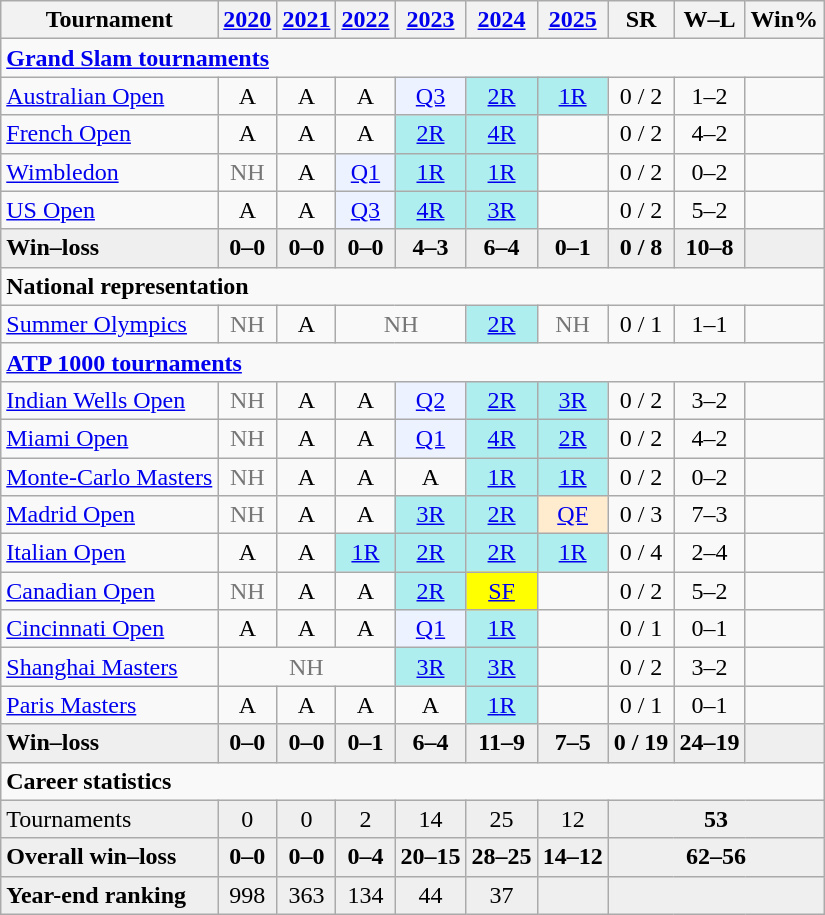<table class=wikitable style=text-align:center>
<tr>
<th>Tournament</th>
<th><a href='#'>2020</a></th>
<th><a href='#'>2021</a></th>
<th><a href='#'>2022</a></th>
<th><a href='#'>2023</a></th>
<th><a href='#'>2024</a></th>
<th><a href='#'>2025</a></th>
<th>SR</th>
<th>W–L</th>
<th>Win%</th>
</tr>
<tr>
<td colspan=10 align="left"><strong><a href='#'>Grand Slam tournaments</a></strong></td>
</tr>
<tr>
<td align=left><a href='#'>Australian Open</a></td>
<td>A</td>
<td>A</td>
<td>A</td>
<td style=background:#ecf2ff><a href='#'>Q3</a></td>
<td style=background:#afeeee><a href='#'>2R</a></td>
<td style=background:#afeeee><a href='#'>1R</a></td>
<td>0 / 2</td>
<td>1–2</td>
<td></td>
</tr>
<tr>
<td align=left><a href='#'>French Open</a></td>
<td>A</td>
<td>A</td>
<td>A</td>
<td style=background:#afeeee><a href='#'>2R</a></td>
<td style=background:#afeeee><a href='#'>4R</a></td>
<td></td>
<td>0 / 2</td>
<td>4–2</td>
<td></td>
</tr>
<tr>
<td align=left><a href='#'>Wimbledon</a></td>
<td style=color:#767676>NH</td>
<td>A</td>
<td style=background:#ecf2ff><a href='#'>Q1</a></td>
<td style=background:#afeeee><a href='#'>1R</a></td>
<td style=background:#afeeee><a href='#'>1R</a></td>
<td></td>
<td>0 / 2</td>
<td>0–2</td>
<td></td>
</tr>
<tr>
<td align=left><a href='#'>US Open</a></td>
<td>A</td>
<td>A</td>
<td style=background:#ecf2ff><a href='#'>Q3</a></td>
<td style=background:#afeeee><a href='#'>4R</a></td>
<td style=background:#afeeee><a href='#'>3R</a></td>
<td></td>
<td>0 / 2</td>
<td>5–2</td>
<td></td>
</tr>
<tr style=font-weight:bold;background:#efefef>
<td style=text-align:left>Win–loss</td>
<td>0–0</td>
<td>0–0</td>
<td>0–0</td>
<td>4–3</td>
<td>6–4</td>
<td>0–1</td>
<td>0 / 8</td>
<td>10–8</td>
<td></td>
</tr>
<tr>
<td colspan="10" align=left><strong>National representation</strong></td>
</tr>
<tr>
<td align=left><a href='#'>Summer Olympics</a></td>
<td style=color:#767676>NH</td>
<td>A</td>
<td colspan=2 style=color:#767676>NH</td>
<td style=background:#afeeee><a href='#'>2R</a></td>
<td style=color:#767676>NH</td>
<td>0 / 1</td>
<td>1–1</td>
<td></td>
</tr>
<tr>
<td colspan="10" align=left><strong><a href='#'>ATP 1000 tournaments</a></strong></td>
</tr>
<tr>
<td align=left><a href='#'>Indian Wells Open</a></td>
<td style=color:#767676>NH</td>
<td>A</td>
<td>A</td>
<td style=background:#ecf2ff><a href='#'>Q2</a></td>
<td style=background:#afeeee><a href='#'>2R</a></td>
<td style=background:#afeeee><a href='#'>3R</a></td>
<td>0 / 2</td>
<td>3–2</td>
<td></td>
</tr>
<tr>
<td align=left><a href='#'>Miami Open</a></td>
<td style=color:#767676>NH</td>
<td>A</td>
<td>A</td>
<td style=background:#ecf2ff><a href='#'>Q1</a></td>
<td style=background:#afeeee><a href='#'>4R</a></td>
<td style=background:#afeeee><a href='#'>2R</a></td>
<td>0 / 2</td>
<td>4–2</td>
<td></td>
</tr>
<tr>
<td align=left><a href='#'>Monte-Carlo Masters</a></td>
<td style=color:#767676>NH</td>
<td>A</td>
<td>A</td>
<td>A</td>
<td style=background:#afeeee><a href='#'>1R</a></td>
<td style=background:#afeeee><a href='#'>1R</a></td>
<td>0 / 2</td>
<td>0–2</td>
<td></td>
</tr>
<tr>
<td align=left><a href='#'>Madrid Open</a></td>
<td style=color:#767676>NH</td>
<td>A</td>
<td>A</td>
<td style=background:#afeeee><a href='#'>3R</a></td>
<td style=background:#afeeee><a href='#'>2R</a></td>
<td style=background:#ffebcd><a href='#'>QF</a></td>
<td>0 / 3</td>
<td>7–3</td>
<td></td>
</tr>
<tr>
<td align=left><a href='#'>Italian Open</a></td>
<td>A</td>
<td>A</td>
<td style=background:#afeeee><a href='#'>1R</a></td>
<td style=background:#afeeee><a href='#'>2R</a></td>
<td style=background:#afeeee><a href='#'>2R</a></td>
<td style=background:#afeeee><a href='#'>1R</a></td>
<td>0 / 4</td>
<td>2–4</td>
<td></td>
</tr>
<tr>
<td align=left><a href='#'>Canadian Open</a></td>
<td style=color:#767676>NH</td>
<td>A</td>
<td>A</td>
<td style=background:#afeeee><a href='#'>2R</a></td>
<td style=background:yellow><a href='#'>SF</a></td>
<td></td>
<td>0 / 2</td>
<td>5–2</td>
<td></td>
</tr>
<tr>
<td align=left><a href='#'>Cincinnati Open</a></td>
<td>A</td>
<td>A</td>
<td>A</td>
<td style=background:#ecf2ff><a href='#'>Q1</a></td>
<td style=background:#afeeee><a href='#'>1R</a></td>
<td></td>
<td>0 / 1</td>
<td>0–1</td>
<td></td>
</tr>
<tr>
<td align=left><a href='#'>Shanghai Masters</a></td>
<td colspan=3 style=color:#767676>NH</td>
<td style=background:#afeeee><a href='#'>3R</a></td>
<td style=background:#afeeee><a href='#'>3R</a></td>
<td></td>
<td>0 / 2</td>
<td>3–2</td>
<td></td>
</tr>
<tr>
<td align=left><a href='#'>Paris Masters</a></td>
<td>A</td>
<td>A</td>
<td>A</td>
<td>A</td>
<td style=background:#afeeee><a href='#'>1R</a></td>
<td></td>
<td>0 / 1</td>
<td>0–1</td>
<td></td>
</tr>
<tr style=font-weight:bold;background:#efefef>
<td style=text-align:left>Win–loss</td>
<td>0–0</td>
<td>0–0</td>
<td>0–1</td>
<td>6–4</td>
<td>11–9</td>
<td>7–5</td>
<td>0 / 19</td>
<td>24–19</td>
<td></td>
</tr>
<tr>
<td colspan="10" style=text-align:left><strong>Career statistics</strong></td>
</tr>
<tr bgcolor=efefef>
<td style=text-align:left>Tournaments</td>
<td>0</td>
<td>0</td>
<td>2</td>
<td>14</td>
<td>25</td>
<td>12</td>
<td colspan="3"><strong>53</strong></td>
</tr>
<tr style=font-weight:bold;background:#efefef>
<td style=text-align:left>Overall win–loss</td>
<td>0–0</td>
<td>0–0</td>
<td>0–4</td>
<td>20–15</td>
<td>28–25</td>
<td>14–12</td>
<td colspan="3">62–56</td>
</tr>
<tr bgcolor=efefef>
<td style=text-align:left><strong>Year-end ranking</strong></td>
<td>998</td>
<td>363</td>
<td>134</td>
<td>44</td>
<td>37</td>
<td></td>
<td colspan="3"><strong></strong></td>
</tr>
</table>
